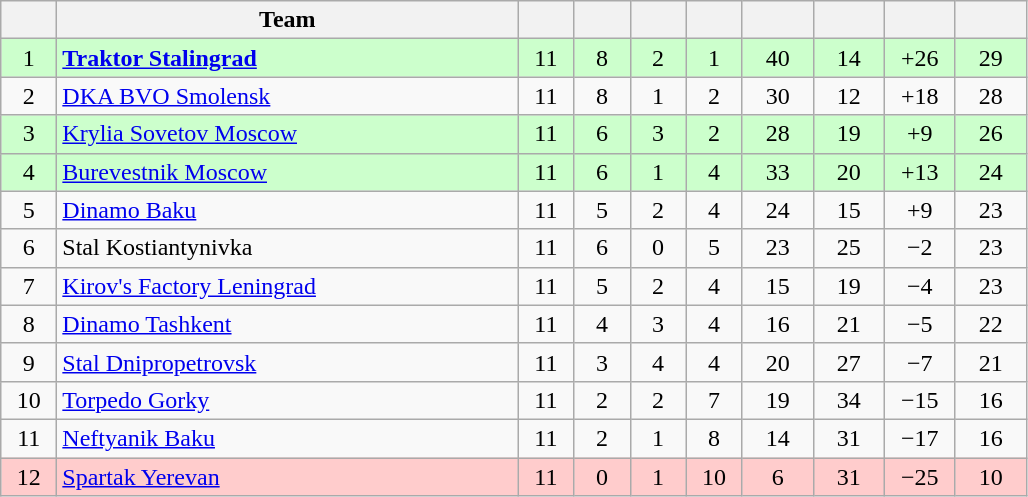<table class="wikitable" style="text-align:center">
<tr>
<th width=30></th>
<th width=300>Team</th>
<th width=30></th>
<th width=30></th>
<th width=30></th>
<th width=30></th>
<th width=40></th>
<th width=40></th>
<th width=40></th>
<th width=40></th>
</tr>
<tr bgcolor=CCFFCC>
<td>1</td>
<td align="left"><strong><a href='#'>Traktor Stalingrad</a></strong></td>
<td>11</td>
<td>8</td>
<td>2</td>
<td>1</td>
<td>40</td>
<td>14</td>
<td>+26</td>
<td>29</td>
</tr>
<tr>
<td>2</td>
<td align="left"><a href='#'>DKA BVO Smolensk</a></td>
<td>11</td>
<td>8</td>
<td>1</td>
<td>2</td>
<td>30</td>
<td>12</td>
<td>+18</td>
<td>28</td>
</tr>
<tr bgcolor=CCFFCC>
<td>3</td>
<td align="left"><a href='#'>Krylia Sovetov Moscow</a></td>
<td>11</td>
<td>6</td>
<td>3</td>
<td>2</td>
<td>28</td>
<td>19</td>
<td>+9</td>
<td>26</td>
</tr>
<tr bgcolor=CCFFCC>
<td>4</td>
<td align="left"><a href='#'>Burevestnik Moscow</a></td>
<td>11</td>
<td>6</td>
<td>1</td>
<td>4</td>
<td>33</td>
<td>20</td>
<td>+13</td>
<td>24</td>
</tr>
<tr>
<td>5</td>
<td align="left"><a href='#'>Dinamo Baku</a></td>
<td>11</td>
<td>5</td>
<td>2</td>
<td>4</td>
<td>24</td>
<td>15</td>
<td>+9</td>
<td>23</td>
</tr>
<tr>
<td>6</td>
<td align="left">Stal Kostiantynivka</td>
<td>11</td>
<td>6</td>
<td>0</td>
<td>5</td>
<td>23</td>
<td>25</td>
<td>−2</td>
<td>23</td>
</tr>
<tr>
<td>7</td>
<td align="left"><a href='#'>Kirov's Factory Leningrad</a></td>
<td>11</td>
<td>5</td>
<td>2</td>
<td>4</td>
<td>15</td>
<td>19</td>
<td>−4</td>
<td>23</td>
</tr>
<tr>
<td>8</td>
<td align="left"><a href='#'>Dinamo Tashkent</a></td>
<td>11</td>
<td>4</td>
<td>3</td>
<td>4</td>
<td>16</td>
<td>21</td>
<td>−5</td>
<td>22</td>
</tr>
<tr>
<td>9</td>
<td align="left"><a href='#'>Stal Dnipropetrovsk</a></td>
<td>11</td>
<td>3</td>
<td>4</td>
<td>4</td>
<td>20</td>
<td>27</td>
<td>−7</td>
<td>21</td>
</tr>
<tr>
<td>10</td>
<td align="left"><a href='#'>Torpedo Gorky</a></td>
<td>11</td>
<td>2</td>
<td>2</td>
<td>7</td>
<td>19</td>
<td>34</td>
<td>−15</td>
<td>16</td>
</tr>
<tr>
<td>11</td>
<td align="left"><a href='#'>Neftyanik Baku</a></td>
<td>11</td>
<td>2</td>
<td>1</td>
<td>8</td>
<td>14</td>
<td>31</td>
<td>−17</td>
<td>16</td>
</tr>
<tr bgcolor=FFCCCC>
<td>12</td>
<td align="left"><a href='#'>Spartak Yerevan</a></td>
<td>11</td>
<td>0</td>
<td>1</td>
<td>10</td>
<td>6</td>
<td>31</td>
<td>−25</td>
<td>10</td>
</tr>
</table>
